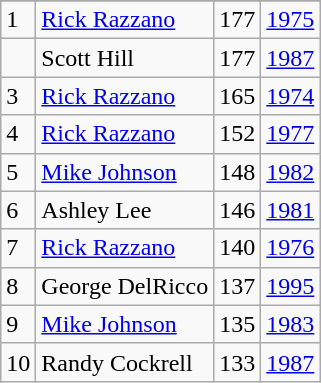<table class="wikitable">
<tr>
</tr>
<tr>
<td>1</td>
<td><a href='#'>Rick Razzano</a></td>
<td>177</td>
<td><a href='#'>1975</a></td>
</tr>
<tr>
<td></td>
<td>Scott Hill</td>
<td>177</td>
<td><a href='#'>1987</a></td>
</tr>
<tr>
<td>3</td>
<td><a href='#'>Rick Razzano</a></td>
<td>165</td>
<td><a href='#'>1974</a></td>
</tr>
<tr>
<td>4</td>
<td><a href='#'>Rick Razzano</a></td>
<td>152</td>
<td><a href='#'>1977</a></td>
</tr>
<tr>
<td>5</td>
<td><a href='#'>Mike Johnson</a></td>
<td>148</td>
<td><a href='#'>1982</a></td>
</tr>
<tr>
<td>6</td>
<td>Ashley Lee</td>
<td>146</td>
<td><a href='#'>1981</a></td>
</tr>
<tr>
<td>7</td>
<td><a href='#'>Rick Razzano</a></td>
<td>140</td>
<td><a href='#'>1976</a></td>
</tr>
<tr>
<td>8</td>
<td>George DelRicco</td>
<td>137</td>
<td><a href='#'>1995</a></td>
</tr>
<tr>
<td>9</td>
<td><a href='#'>Mike Johnson</a></td>
<td>135</td>
<td><a href='#'>1983</a></td>
</tr>
<tr>
<td>10</td>
<td>Randy Cockrell</td>
<td>133</td>
<td><a href='#'>1987</a></td>
</tr>
</table>
